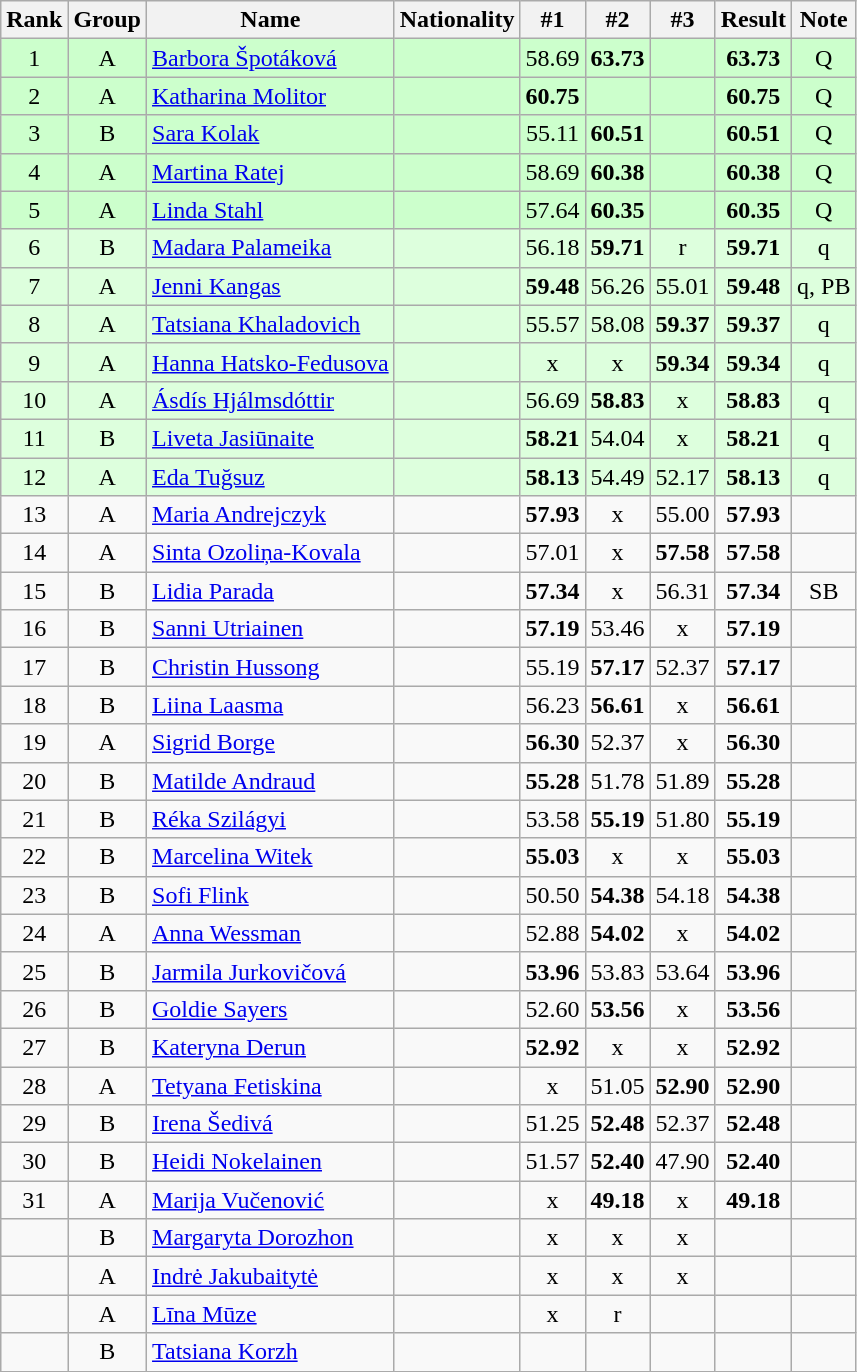<table class="wikitable sortable" style="text-align:center">
<tr>
<th>Rank</th>
<th>Group</th>
<th>Name</th>
<th>Nationality</th>
<th>#1</th>
<th>#2</th>
<th>#3</th>
<th>Result</th>
<th>Note</th>
</tr>
<tr bgcolor=ccffcc>
<td>1</td>
<td>A</td>
<td align=left><a href='#'>Barbora Špotáková</a></td>
<td align=left></td>
<td>58.69</td>
<td><strong>63.73</strong></td>
<td></td>
<td><strong>63.73</strong></td>
<td>Q</td>
</tr>
<tr bgcolor=ccffcc>
<td>2</td>
<td>A</td>
<td align=left><a href='#'>Katharina Molitor</a></td>
<td align=left></td>
<td><strong>60.75</strong></td>
<td></td>
<td></td>
<td><strong>60.75</strong></td>
<td>Q</td>
</tr>
<tr bgcolor=ccffcc>
<td>3</td>
<td>B</td>
<td align=left><a href='#'>Sara Kolak</a></td>
<td align=left></td>
<td>55.11</td>
<td><strong>60.51</strong></td>
<td></td>
<td><strong>60.51</strong></td>
<td>Q</td>
</tr>
<tr bgcolor=ccffcc>
<td>4</td>
<td>A</td>
<td align=left><a href='#'>Martina Ratej</a></td>
<td align=left></td>
<td>58.69</td>
<td><strong>60.38</strong></td>
<td></td>
<td><strong>60.38</strong></td>
<td>Q</td>
</tr>
<tr bgcolor=ccffcc>
<td>5</td>
<td>A</td>
<td align=left><a href='#'>Linda Stahl</a></td>
<td align=left></td>
<td>57.64</td>
<td><strong>60.35</strong></td>
<td></td>
<td><strong>60.35</strong></td>
<td>Q</td>
</tr>
<tr bgcolor=ddffdd>
<td>6</td>
<td>B</td>
<td align=left><a href='#'>Madara Palameika</a></td>
<td align=left></td>
<td>56.18</td>
<td><strong>59.71</strong></td>
<td>r</td>
<td><strong>59.71</strong></td>
<td>q</td>
</tr>
<tr bgcolor=ddffdd>
<td>7</td>
<td>A</td>
<td align=left><a href='#'>Jenni Kangas</a></td>
<td align=left></td>
<td><strong>59.48</strong></td>
<td>56.26</td>
<td>55.01</td>
<td><strong>59.48</strong></td>
<td>q, PB</td>
</tr>
<tr bgcolor=ddffdd>
<td>8</td>
<td>A</td>
<td align=left><a href='#'>Tatsiana Khaladovich</a></td>
<td align=left></td>
<td>55.57</td>
<td>58.08</td>
<td><strong>59.37</strong></td>
<td><strong>59.37</strong></td>
<td>q</td>
</tr>
<tr bgcolor=ddffdd>
<td>9</td>
<td>A</td>
<td align=left><a href='#'>Hanna Hatsko-Fedusova</a></td>
<td align=left></td>
<td>x</td>
<td>x</td>
<td><strong>59.34</strong></td>
<td><strong>59.34</strong></td>
<td>q</td>
</tr>
<tr bgcolor=ddffdd>
<td>10</td>
<td>A</td>
<td align=left><a href='#'>Ásdís Hjálmsdóttir</a></td>
<td align=left></td>
<td>56.69</td>
<td><strong>58.83</strong></td>
<td>x</td>
<td><strong>58.83</strong></td>
<td>q</td>
</tr>
<tr bgcolor=ddffdd>
<td>11</td>
<td>B</td>
<td align=left><a href='#'>Liveta Jasiūnaite</a></td>
<td align=left></td>
<td><strong>58.21</strong></td>
<td>54.04</td>
<td>x</td>
<td><strong>58.21</strong></td>
<td>q</td>
</tr>
<tr bgcolor=ddffdd>
<td>12</td>
<td>A</td>
<td align=left><a href='#'>Eda Tuğsuz</a></td>
<td align=left></td>
<td><strong>58.13</strong></td>
<td>54.49</td>
<td>52.17</td>
<td><strong>58.13</strong></td>
<td>q</td>
</tr>
<tr>
<td>13</td>
<td>A</td>
<td align=left><a href='#'>Maria Andrejczyk</a></td>
<td align=left></td>
<td><strong>57.93</strong></td>
<td>x</td>
<td>55.00</td>
<td><strong>57.93</strong></td>
<td></td>
</tr>
<tr>
<td>14</td>
<td>A</td>
<td align=left><a href='#'>Sinta Ozoliņa-Kovala</a></td>
<td align=left></td>
<td>57.01</td>
<td>x</td>
<td><strong>57.58</strong></td>
<td><strong>57.58</strong></td>
<td></td>
</tr>
<tr>
<td>15</td>
<td>B</td>
<td align=left><a href='#'>Lidia Parada</a></td>
<td align=left></td>
<td><strong>57.34</strong></td>
<td>x</td>
<td>56.31</td>
<td><strong>57.34</strong></td>
<td>SB</td>
</tr>
<tr>
<td>16</td>
<td>B</td>
<td align=left><a href='#'>Sanni Utriainen</a></td>
<td align=left></td>
<td><strong>57.19</strong></td>
<td>53.46</td>
<td>x</td>
<td><strong>57.19</strong></td>
<td></td>
</tr>
<tr>
<td>17</td>
<td>B</td>
<td align=left><a href='#'>Christin Hussong</a></td>
<td align=left></td>
<td>55.19</td>
<td><strong>57.17</strong></td>
<td>52.37</td>
<td><strong>57.17</strong></td>
<td></td>
</tr>
<tr>
<td>18</td>
<td>B</td>
<td align=left><a href='#'>Liina Laasma</a></td>
<td align=left></td>
<td>56.23</td>
<td><strong>56.61</strong></td>
<td>x</td>
<td><strong>56.61</strong></td>
<td></td>
</tr>
<tr>
<td>19</td>
<td>A</td>
<td align=left><a href='#'>Sigrid Borge</a></td>
<td align=left></td>
<td><strong>56.30</strong></td>
<td>52.37</td>
<td>x</td>
<td><strong>56.30</strong></td>
<td></td>
</tr>
<tr>
<td>20</td>
<td>B</td>
<td align=left><a href='#'>Matilde Andraud</a></td>
<td align=left></td>
<td><strong>55.28</strong></td>
<td>51.78</td>
<td>51.89</td>
<td><strong>55.28</strong></td>
<td></td>
</tr>
<tr>
<td>21</td>
<td>B</td>
<td align=left><a href='#'>Réka Szilágyi</a></td>
<td align=left></td>
<td>53.58</td>
<td><strong>55.19</strong></td>
<td>51.80</td>
<td><strong>55.19</strong></td>
<td></td>
</tr>
<tr>
<td>22</td>
<td>B</td>
<td align=left><a href='#'>Marcelina Witek</a></td>
<td align=left></td>
<td><strong>55.03</strong></td>
<td>x</td>
<td>x</td>
<td><strong>55.03</strong></td>
<td></td>
</tr>
<tr>
<td>23</td>
<td>B</td>
<td align=left><a href='#'>Sofi Flink</a></td>
<td align=left></td>
<td>50.50</td>
<td><strong>54.38</strong></td>
<td>54.18</td>
<td><strong>54.38</strong></td>
<td></td>
</tr>
<tr>
<td>24</td>
<td>A</td>
<td align=left><a href='#'>Anna Wessman</a></td>
<td align=left></td>
<td>52.88</td>
<td><strong>54.02</strong></td>
<td>x</td>
<td><strong>54.02</strong></td>
<td></td>
</tr>
<tr>
<td>25</td>
<td>B</td>
<td align=left><a href='#'>Jarmila Jurkovičová</a></td>
<td align=left></td>
<td><strong>53.96</strong></td>
<td>53.83</td>
<td>53.64</td>
<td><strong>53.96</strong></td>
<td></td>
</tr>
<tr>
<td>26</td>
<td>B</td>
<td align=left><a href='#'>Goldie Sayers</a></td>
<td align=left></td>
<td>52.60</td>
<td><strong>53.56</strong></td>
<td>x</td>
<td><strong>53.56</strong></td>
<td></td>
</tr>
<tr>
<td>27</td>
<td>B</td>
<td align=left><a href='#'>Kateryna Derun</a></td>
<td align=left></td>
<td><strong>52.92</strong></td>
<td>x</td>
<td>x</td>
<td><strong>52.92</strong></td>
<td></td>
</tr>
<tr>
<td>28</td>
<td>A</td>
<td align=left><a href='#'>Tetyana Fetiskina</a></td>
<td align=left></td>
<td>x</td>
<td>51.05</td>
<td><strong>52.90</strong></td>
<td><strong>52.90</strong></td>
<td></td>
</tr>
<tr>
<td>29</td>
<td>B</td>
<td align=left><a href='#'>Irena Šedivá</a></td>
<td align=left></td>
<td>51.25</td>
<td><strong>52.48</strong></td>
<td>52.37</td>
<td><strong>52.48</strong></td>
<td></td>
</tr>
<tr>
<td>30</td>
<td>B</td>
<td align=left><a href='#'>Heidi Nokelainen</a></td>
<td align=left></td>
<td>51.57</td>
<td><strong>52.40</strong></td>
<td>47.90</td>
<td><strong>52.40</strong></td>
<td></td>
</tr>
<tr>
<td>31</td>
<td>A</td>
<td align=left><a href='#'>Marija Vučenović</a></td>
<td align=left></td>
<td>x</td>
<td><strong>49.18</strong></td>
<td>x</td>
<td><strong>49.18</strong></td>
<td></td>
</tr>
<tr>
<td></td>
<td>B</td>
<td align=left><a href='#'>Margaryta Dorozhon</a></td>
<td align=left></td>
<td>x</td>
<td>x</td>
<td>x</td>
<td><strong></strong></td>
<td></td>
</tr>
<tr>
<td></td>
<td>A</td>
<td align=left><a href='#'>Indrė Jakubaitytė</a></td>
<td align=left></td>
<td>x</td>
<td>x</td>
<td>x</td>
<td><strong></strong></td>
<td></td>
</tr>
<tr>
<td></td>
<td>A</td>
<td align=left><a href='#'>Līna Mūze</a></td>
<td align=left></td>
<td>x</td>
<td>r</td>
<td></td>
<td><strong></strong></td>
<td></td>
</tr>
<tr>
<td></td>
<td>B</td>
<td align=left><a href='#'>Tatsiana Korzh</a></td>
<td align=left></td>
<td></td>
<td></td>
<td></td>
<td><strong></strong></td>
<td></td>
</tr>
<tr>
</tr>
</table>
